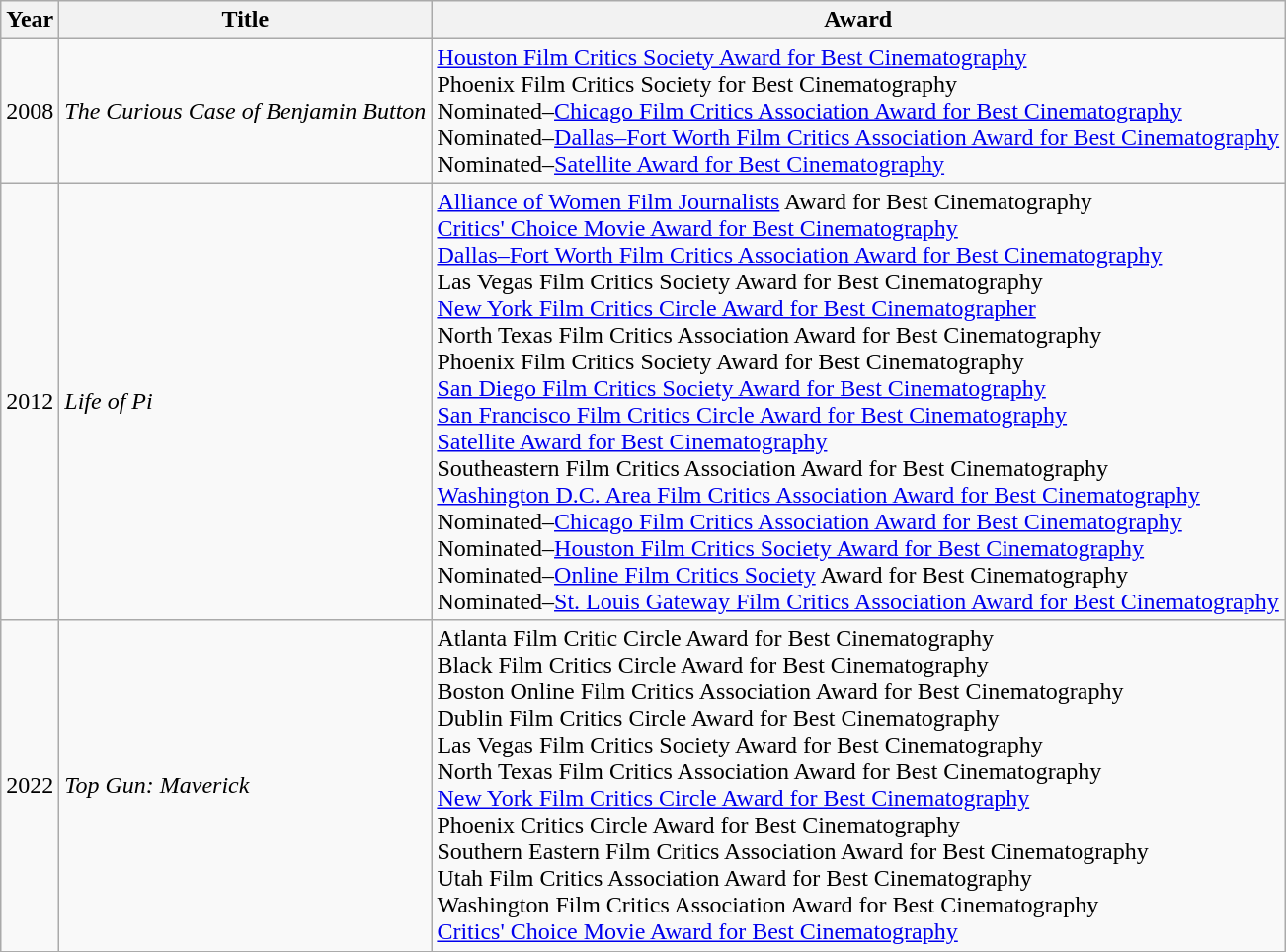<table class="wikitable">
<tr>
<th>Year</th>
<th>Title</th>
<th>Award</th>
</tr>
<tr>
<td>2008</td>
<td><em>The Curious Case of Benjamin Button</em></td>
<td><a href='#'>Houston Film Critics Society Award for Best Cinematography</a><br>Phoenix Film Critics Society for Best Cinematography<br>Nominated–<a href='#'>Chicago Film Critics Association Award for Best Cinematography</a><br>Nominated–<a href='#'>Dallas–Fort Worth Film Critics Association Award for Best Cinematography</a><br>Nominated–<a href='#'>Satellite Award for Best Cinematography</a></td>
</tr>
<tr>
<td>2012</td>
<td><em>Life of Pi</em></td>
<td><a href='#'>Alliance of Women Film Journalists</a> Award for Best Cinematography<br><a href='#'>Critics' Choice Movie Award for Best Cinematography</a><br><a href='#'>Dallas–Fort Worth Film Critics Association Award for Best Cinematography</a><br>Las Vegas Film Critics Society Award for Best Cinematography<br><a href='#'>New York Film Critics Circle Award for Best Cinematographer</a><br>North Texas Film Critics Association Award  for Best Cinematography<br>Phoenix Film Critics Society Award for Best Cinematography<br><a href='#'>San Diego Film Critics Society Award for Best Cinematography</a><br><a href='#'>San Francisco Film Critics Circle Award for Best Cinematography</a><br><a href='#'>Satellite Award for Best Cinematography</a><br>Southeastern Film Critics Association Award for Best Cinematography<br><a href='#'>Washington D.C. Area Film Critics Association Award for Best Cinematography</a><br>Nominated–<a href='#'>Chicago Film Critics Association Award for Best Cinematography</a><br>Nominated–<a href='#'>Houston Film Critics Society Award for Best Cinematography</a><br>Nominated–<a href='#'>Online Film Critics Society</a> Award for Best Cinematography<br>Nominated–<a href='#'>St. Louis Gateway Film Critics Association Award for Best Cinematography</a></td>
</tr>
<tr>
<td>2022</td>
<td><em>Top Gun: Maverick</em></td>
<td>Atlanta Film Critic Circle Award for Best Cinematography<br>Black Film Critics Circle Award for Best Cinematography<br>Boston Online Film Critics Association Award for Best Cinematography<br>Dublin Film Critics Circle  Award for Best Cinematography<br>Las Vegas Film Critics Society Award for Best Cinematography<br>North Texas Film Critics Association Award for Best Cinematography<br><a href='#'>New York Film Critics Circle Award for Best Cinematography</a><br>Phoenix Critics Circle Award for Best Cinematography<br>Southern Eastern Film Critics Association Award for Best Cinematography<br>Utah Film Critics Association Award for Best Cinematography<br>Washington Film Critics Association Award for Best Cinematography<br> <a href='#'>Critics' Choice Movie Award for Best Cinematography</a></td>
</tr>
</table>
